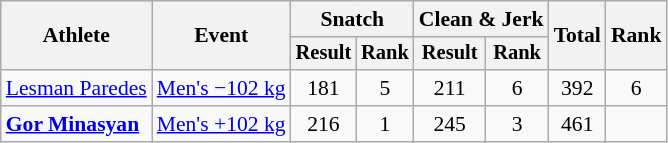<table class="wikitable" style="font-size:90%">
<tr>
<th rowspan="2">Athlete</th>
<th rowspan="2">Event</th>
<th colspan="2">Snatch</th>
<th colspan="2">Clean & Jerk</th>
<th rowspan="2">Total</th>
<th rowspan="2">Rank</th>
</tr>
<tr style="font-size:95%">
<th>Result</th>
<th>Rank</th>
<th>Result</th>
<th>Rank</th>
</tr>
<tr align=center>
<td align=left><a href='#'>Lesman Paredes</a></td>
<td align=left><a href='#'>Men's −102 kg</a></td>
<td>181</td>
<td>5</td>
<td>211</td>
<td>6</td>
<td>392</td>
<td>6</td>
</tr>
<tr align=center>
<td align=left><strong><a href='#'>Gor Minasyan</a></strong></td>
<td align=left><a href='#'>Men's +102 kg</a></td>
<td>216</td>
<td>1</td>
<td>245</td>
<td>3</td>
<td>461</td>
<td></td>
</tr>
</table>
